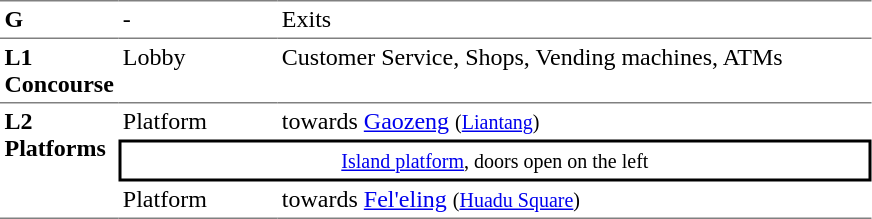<table table border=0 cellspacing=0 cellpadding=3>
<tr>
<td style="border-top:solid 1px gray;" width=50 valign=top><strong>G</strong></td>
<td style="border-top:solid 1px gray;" width=100 valign=top>-</td>
<td style="border-top:solid 1px gray;" width=390 valign=top>Exits</td>
</tr>
<tr>
<td style="border-bottom:solid 1px gray; border-top:solid 1px gray;" valign=top width=50><strong>L1<br>Concourse</strong></td>
<td style="border-bottom:solid 1px gray; border-top:solid 1px gray;" valign=top width=100>Lobby</td>
<td style="border-bottom:solid 1px gray; border-top:solid 1px gray;" valign=top width=390>Customer Service, Shops, Vending machines, ATMs</td>
</tr>
<tr>
<td style="border-bottom:solid 1px gray;" rowspan=4 valign=top><strong>L2<br>Platforms</strong></td>
<td>Platform </td>
<td>  towards <a href='#'>Gaozeng</a> <small>(<a href='#'>Liantang</a>)</small></td>
</tr>
<tr>
<td style="border-right:solid 2px black;border-left:solid 2px black;border-top:solid 2px black;border-bottom:solid 2px black;text-align:center;" colspan=2><small><a href='#'>Island platform</a>, doors open on the left</small></td>
</tr>
<tr>
<td style="border-bottom:solid 1px gray;">Platform </td>
<td style="border-bottom:solid 1px gray;"> towards <a href='#'>Fel'eling</a> <small>(<a href='#'>Huadu Square</a>) </small></td>
</tr>
</table>
